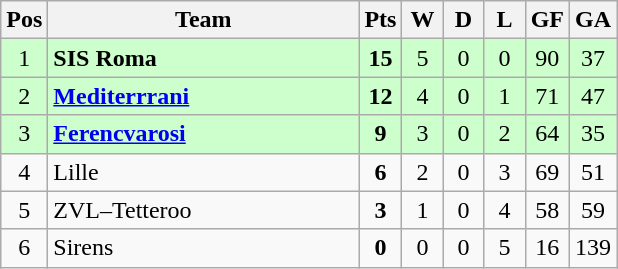<table class="wikitable" style="text-align:center;">
<tr>
<th>Pos</th>
<th width="200">Team</th>
<th width="20">Pts</th>
<th width="20">W</th>
<th width="20">D</th>
<th width="20">L</th>
<th width="20">GF</th>
<th width="20">GA</th>
</tr>
<tr align="center" bgcolor="ccffcc">
<td>1</td>
<td align="left"><strong> SIS Roma</strong></td>
<td><strong>15</strong></td>
<td>5</td>
<td>0</td>
<td>0</td>
<td>90</td>
<td>37</td>
</tr>
<tr align="center" bgcolor="ccffcc">
<td>2</td>
<td align="left"><strong> <a href='#'>Mediterrrani</a></strong></td>
<td><strong>12</strong></td>
<td>4</td>
<td>0</td>
<td>1</td>
<td>71</td>
<td>47</td>
</tr>
<tr align="center" bgcolor="ccffcc">
<td>3</td>
<td align="left"><strong> <a href='#'>Ferencvarosi</a></strong></td>
<td><strong>9</strong></td>
<td>3</td>
<td>0</td>
<td>2</td>
<td>64</td>
<td>35</td>
</tr>
<tr align="center">
<td>4</td>
<td align="left"> Lille</td>
<td><strong>6</strong></td>
<td>2</td>
<td>0</td>
<td>3</td>
<td>69</td>
<td>51</td>
</tr>
<tr align="center">
<td>5</td>
<td align="left"> ZVL–Tetteroo</td>
<td><strong>3</strong></td>
<td>1</td>
<td>0</td>
<td>4</td>
<td>58</td>
<td>59</td>
</tr>
<tr align="center">
<td>6</td>
<td align="left"> Sirens</td>
<td><strong>0</strong></td>
<td>0</td>
<td>0</td>
<td>5</td>
<td>16</td>
<td>139</td>
</tr>
</table>
